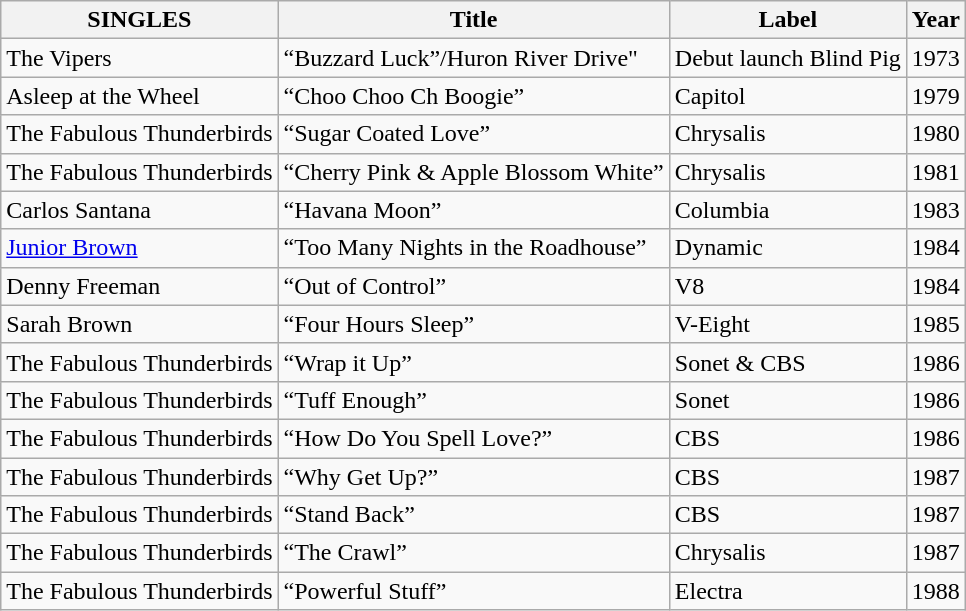<table class="wikitable">
<tr>
<th>SINGLES</th>
<th>Title</th>
<th>Label</th>
<th>Year</th>
</tr>
<tr>
<td>The Vipers</td>
<td>“Buzzard Luck”/Huron River Drive"</td>
<td>Debut launch Blind Pig</td>
<td>1973</td>
</tr>
<tr>
<td>Asleep at the Wheel</td>
<td>“Choo Choo Ch Boogie”</td>
<td>Capitol</td>
<td>1979</td>
</tr>
<tr>
<td>The Fabulous Thunderbirds</td>
<td>“Sugar Coated Love”</td>
<td>Chrysalis</td>
<td>1980</td>
</tr>
<tr>
<td>The Fabulous Thunderbirds</td>
<td>“Cherry Pink & Apple Blossom White”</td>
<td>Chrysalis</td>
<td>1981</td>
</tr>
<tr>
<td>Carlos Santana</td>
<td>“Havana Moon”</td>
<td>Columbia</td>
<td>1983</td>
</tr>
<tr>
<td><a href='#'>Junior Brown</a></td>
<td>“Too Many Nights in the Roadhouse”</td>
<td>Dynamic</td>
<td>1984</td>
</tr>
<tr>
<td>Denny Freeman</td>
<td>“Out of Control”</td>
<td>V8</td>
<td>1984</td>
</tr>
<tr>
<td>Sarah Brown</td>
<td>“Four Hours Sleep”</td>
<td>V-Eight</td>
<td>1985</td>
</tr>
<tr>
<td>The Fabulous Thunderbirds</td>
<td>“Wrap it Up”</td>
<td>Sonet & CBS</td>
<td>1986</td>
</tr>
<tr>
<td>The Fabulous Thunderbirds</td>
<td>“Tuff Enough”</td>
<td>Sonet</td>
<td>1986</td>
</tr>
<tr>
<td>The Fabulous Thunderbirds</td>
<td>“How Do You Spell Love?”</td>
<td>CBS</td>
<td>1986</td>
</tr>
<tr>
<td>The Fabulous Thunderbirds</td>
<td>“Why Get Up?”</td>
<td>CBS</td>
<td>1987</td>
</tr>
<tr>
<td>The Fabulous Thunderbirds</td>
<td>“Stand Back”</td>
<td>CBS</td>
<td>1987</td>
</tr>
<tr>
<td>The Fabulous Thunderbirds</td>
<td>“The Crawl”</td>
<td>Chrysalis</td>
<td>1987</td>
</tr>
<tr>
<td>The Fabulous Thunderbirds</td>
<td>“Powerful Stuff”</td>
<td>Electra</td>
<td>1988</td>
</tr>
</table>
